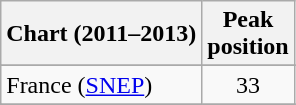<table class="wikitable sortable">
<tr>
<th align="left">Chart (2011–2013)</th>
<th align="left">Peak<br>position</th>
</tr>
<tr>
</tr>
<tr>
</tr>
<tr>
</tr>
<tr>
<td>France (<a href='#'>SNEP</a>)</td>
<td style="text-align:center;">33</td>
</tr>
<tr>
</tr>
<tr>
</tr>
</table>
